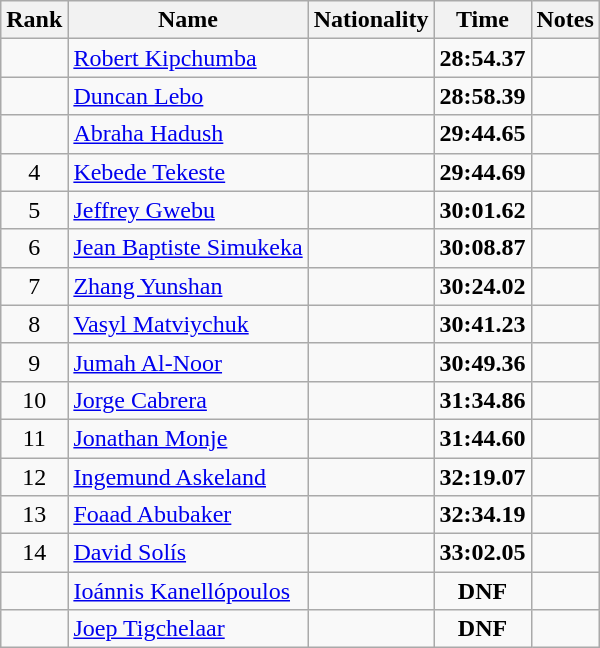<table class="wikitable sortable" style="text-align:center">
<tr>
<th>Rank</th>
<th>Name</th>
<th>Nationality</th>
<th>Time</th>
<th>Notes</th>
</tr>
<tr>
<td></td>
<td align=left><a href='#'>Robert Kipchumba</a></td>
<td align=left></td>
<td><strong>28:54.37</strong></td>
<td></td>
</tr>
<tr>
<td></td>
<td align=left><a href='#'>Duncan Lebo</a></td>
<td align=left></td>
<td><strong>28:58.39</strong></td>
<td></td>
</tr>
<tr>
<td></td>
<td align=left><a href='#'>Abraha Hadush</a></td>
<td align=left></td>
<td><strong>29:44.65</strong></td>
<td></td>
</tr>
<tr>
<td>4</td>
<td align=left><a href='#'>Kebede Tekeste</a></td>
<td align=left></td>
<td><strong>29:44.69</strong></td>
<td></td>
</tr>
<tr>
<td>5</td>
<td align=left><a href='#'>Jeffrey Gwebu</a></td>
<td align=left></td>
<td><strong>30:01.62</strong></td>
<td></td>
</tr>
<tr>
<td>6</td>
<td align=left><a href='#'>Jean Baptiste Simukeka</a></td>
<td align=left></td>
<td><strong>30:08.87</strong></td>
<td></td>
</tr>
<tr>
<td>7</td>
<td align=left><a href='#'>Zhang Yunshan</a></td>
<td align=left></td>
<td><strong>30:24.02</strong></td>
<td></td>
</tr>
<tr>
<td>8</td>
<td align=left><a href='#'>Vasyl Matviychuk</a></td>
<td align=left></td>
<td><strong>30:41.23</strong></td>
<td></td>
</tr>
<tr>
<td>9</td>
<td align=left><a href='#'>Jumah Al-Noor</a></td>
<td align=left></td>
<td><strong>30:49.36</strong></td>
<td></td>
</tr>
<tr>
<td>10</td>
<td align=left><a href='#'>Jorge Cabrera</a></td>
<td align=left></td>
<td><strong>31:34.86</strong></td>
<td></td>
</tr>
<tr>
<td>11</td>
<td align=left><a href='#'>Jonathan Monje</a></td>
<td align=left></td>
<td><strong>31:44.60</strong></td>
<td></td>
</tr>
<tr>
<td>12</td>
<td align=left><a href='#'>Ingemund Askeland</a></td>
<td align=left></td>
<td><strong>32:19.07</strong></td>
<td></td>
</tr>
<tr>
<td>13</td>
<td align=left><a href='#'>Foaad Abubaker</a></td>
<td align=left></td>
<td><strong>32:34.19</strong></td>
<td></td>
</tr>
<tr>
<td>14</td>
<td align=left><a href='#'>David Solís</a></td>
<td align=left></td>
<td><strong>33:02.05</strong></td>
<td></td>
</tr>
<tr>
<td></td>
<td align=left><a href='#'>Ioánnis Kanellópoulos</a></td>
<td align=left></td>
<td><strong>DNF</strong></td>
<td></td>
</tr>
<tr>
<td></td>
<td align=left><a href='#'>Joep Tigchelaar</a></td>
<td align=left></td>
<td><strong>DNF</strong></td>
<td></td>
</tr>
</table>
